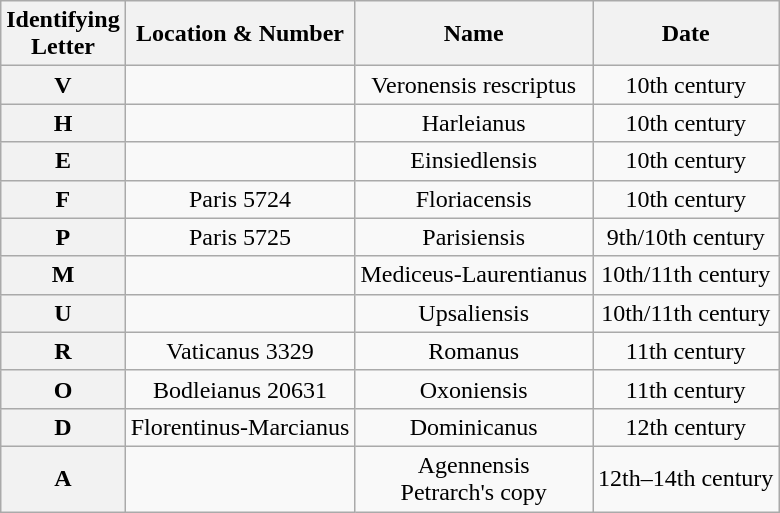<table class="wikitable" style="text-align:center">
<tr>
<th>Identifying<br>Letter</th>
<th>Location & Number</th>
<th>Name</th>
<th>Date</th>
</tr>
<tr>
<th>V</th>
<td></td>
<td>Veronensis rescriptus</td>
<td>10th century</td>
</tr>
<tr>
<th>H</th>
<td></td>
<td>Harleianus</td>
<td>10th century</td>
</tr>
<tr>
<th>E</th>
<td></td>
<td>Einsiedlensis</td>
<td>10th century</td>
</tr>
<tr>
<th>F</th>
<td>Paris 5724</td>
<td>Floriacensis</td>
<td>10th century</td>
</tr>
<tr>
<th>P</th>
<td>Paris 5725</td>
<td>Parisiensis</td>
<td>9th/10th century</td>
</tr>
<tr>
<th>M</th>
<td></td>
<td>Mediceus-Laurentianus</td>
<td>10th/11th century</td>
</tr>
<tr>
<th>U</th>
<td></td>
<td>Upsaliensis</td>
<td>10th/11th century</td>
</tr>
<tr>
<th>R</th>
<td>Vaticanus 3329</td>
<td>Romanus</td>
<td>11th century</td>
</tr>
<tr>
<th>O</th>
<td>Bodleianus 20631</td>
<td>Oxoniensis</td>
<td>11th century</td>
</tr>
<tr>
<th>D</th>
<td>Florentinus-Marcianus</td>
<td>Dominicanus</td>
<td>12th century</td>
</tr>
<tr>
<th>A</th>
<td></td>
<td>Agennensis<br>Petrarch's copy</td>
<td>12th–14th century</td>
</tr>
</table>
